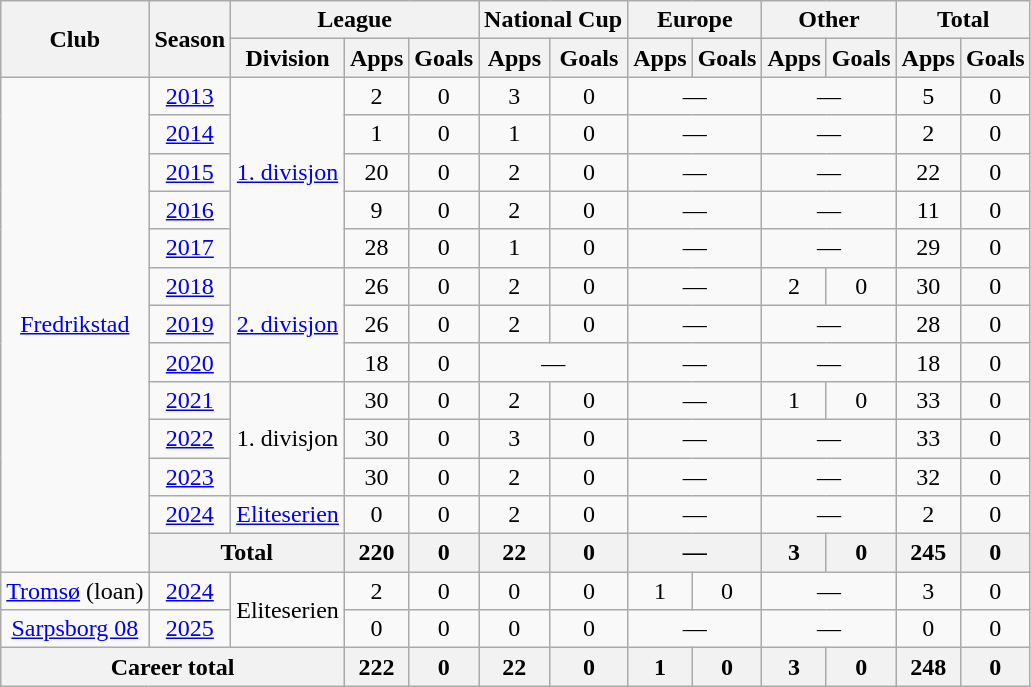<table class="wikitable" style="text-align: center;">
<tr>
<th rowspan="2">Club</th>
<th rowspan="2">Season</th>
<th colspan="3">League</th>
<th colspan="2">National Cup</th>
<th colspan="2">Europe</th>
<th colspan="2">Other</th>
<th colspan="2">Total</th>
</tr>
<tr>
<th>Division</th>
<th>Apps</th>
<th>Goals</th>
<th>Apps</th>
<th>Goals</th>
<th>Apps</th>
<th>Goals</th>
<th>Apps</th>
<th>Goals</th>
<th>Apps</th>
<th>Goals</th>
</tr>
<tr>
<td rowspan="13"><a href='#'>Fredrikstad</a></td>
<td><a href='#'>2013</a></td>
<td rowspan="5"><a href='#'>1. divisjon</a></td>
<td>2</td>
<td>0</td>
<td>3</td>
<td>0</td>
<td colspan="2">—</td>
<td colspan="2">—</td>
<td>5</td>
<td>0</td>
</tr>
<tr>
<td><a href='#'>2014</a></td>
<td>1</td>
<td>0</td>
<td>1</td>
<td>0</td>
<td colspan="2">—</td>
<td colspan="2">—</td>
<td>2</td>
<td>0</td>
</tr>
<tr>
<td><a href='#'>2015</a></td>
<td>20</td>
<td>0</td>
<td>2</td>
<td>0</td>
<td colspan="2">—</td>
<td colspan="2">—</td>
<td>22</td>
<td>0</td>
</tr>
<tr>
<td><a href='#'>2016</a></td>
<td>9</td>
<td>0</td>
<td>2</td>
<td>0</td>
<td colspan="2">—</td>
<td colspan="2">—</td>
<td>11</td>
<td>0</td>
</tr>
<tr>
<td><a href='#'>2017</a></td>
<td>28</td>
<td>0</td>
<td>1</td>
<td>0</td>
<td colspan="2">—</td>
<td colspan="2">—</td>
<td>29</td>
<td>0</td>
</tr>
<tr>
<td><a href='#'>2018</a></td>
<td rowspan="3"><a href='#'>2. divisjon</a></td>
<td>26</td>
<td>0</td>
<td>2</td>
<td>0</td>
<td colspan="2">—</td>
<td>2</td>
<td>0</td>
<td>30</td>
<td>0</td>
</tr>
<tr>
<td><a href='#'>2019</a></td>
<td>26</td>
<td>0</td>
<td>2</td>
<td>0</td>
<td colspan="2">—</td>
<td colspan="2">—</td>
<td>28</td>
<td>0</td>
</tr>
<tr>
<td><a href='#'>2020</a></td>
<td>18</td>
<td>0</td>
<td colspan="2">—</td>
<td colspan="2">—</td>
<td colspan="2">—</td>
<td>18</td>
<td>0</td>
</tr>
<tr>
<td><a href='#'>2021</a></td>
<td rowspan="3">1. divisjon</td>
<td>30</td>
<td>0</td>
<td>2</td>
<td>0</td>
<td colspan="2">—</td>
<td>1</td>
<td>0</td>
<td>33</td>
<td>0</td>
</tr>
<tr>
<td><a href='#'>2022</a></td>
<td>30</td>
<td>0</td>
<td>3</td>
<td>0</td>
<td colspan="2">—</td>
<td colspan="2">—</td>
<td>33</td>
<td>0</td>
</tr>
<tr>
<td><a href='#'>2023</a></td>
<td>30</td>
<td>0</td>
<td>2</td>
<td>0</td>
<td colspan="2">—</td>
<td colspan="2">—</td>
<td>32</td>
<td>0</td>
</tr>
<tr>
<td><a href='#'>2024</a></td>
<td><a href='#'>Eliteserien</a></td>
<td>0</td>
<td>0</td>
<td>2</td>
<td>0</td>
<td colspan="2">—</td>
<td colspan="2">—</td>
<td>2</td>
<td>0</td>
</tr>
<tr>
<th colspan="2">Total</th>
<th>220</th>
<th>0</th>
<th>22</th>
<th>0</th>
<th colspan="2">—</th>
<th>3</th>
<th>0</th>
<th>245</th>
<th>0</th>
</tr>
<tr>
<td><a href='#'>Tromsø</a> (loan)</td>
<td><a href='#'>2024</a></td>
<td rowspan="2">Eliteserien</td>
<td>2</td>
<td>0</td>
<td>0</td>
<td>0</td>
<td>1</td>
<td>0</td>
<td colspan="2">—</td>
<td>3</td>
<td>0</td>
</tr>
<tr>
<td><a href='#'>Sarpsborg 08</a></td>
<td><a href='#'>2025</a></td>
<td>0</td>
<td>0</td>
<td>0</td>
<td>0</td>
<td colspan="2">—</td>
<td colspan="2">—</td>
<td>0</td>
<td>0</td>
</tr>
<tr>
<th colspan="3">Career total</th>
<th>222</th>
<th>0</th>
<th>22</th>
<th>0</th>
<th>1</th>
<th>0</th>
<th>3</th>
<th>0</th>
<th>248</th>
<th>0</th>
</tr>
</table>
